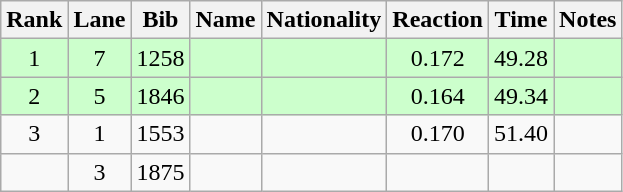<table class="wikitable sortable" style="text-align:center">
<tr>
<th>Rank</th>
<th>Lane</th>
<th>Bib</th>
<th>Name</th>
<th>Nationality</th>
<th>Reaction</th>
<th>Time</th>
<th>Notes</th>
</tr>
<tr bgcolor=ccffcc>
<td>1</td>
<td>7</td>
<td>1258</td>
<td align=left></td>
<td align=left></td>
<td>0.172</td>
<td>49.28</td>
<td><strong></strong></td>
</tr>
<tr bgcolor=ccffcc>
<td>2</td>
<td>5</td>
<td>1846</td>
<td align=left></td>
<td align=left></td>
<td>0.164</td>
<td>49.34</td>
<td><strong></strong></td>
</tr>
<tr>
<td>3</td>
<td>1</td>
<td>1553</td>
<td align=left></td>
<td align=left></td>
<td>0.170</td>
<td>51.40</td>
<td></td>
</tr>
<tr>
<td></td>
<td>3</td>
<td>1875</td>
<td align=left></td>
<td align=left></td>
<td></td>
<td></td>
<td><strong></strong></td>
</tr>
</table>
